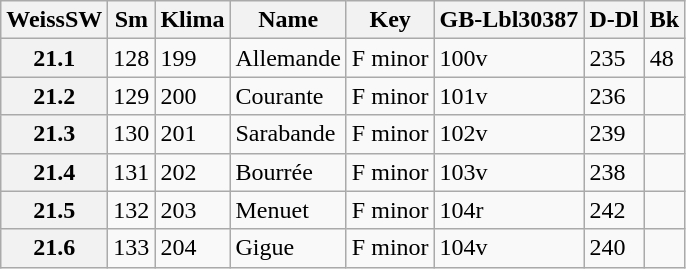<table border="1" class="wikitable sortable">
<tr>
<th data-sort-type="number">WeissSW</th>
<th>Sm</th>
<th>Klima</th>
<th class="unsortable">Name</th>
<th class="unsortable">Key</th>
<th>GB-Lbl30387</th>
<th>D-Dl</th>
<th>Bk</th>
</tr>
<tr>
<th data-sort-value="1">21.1</th>
<td>128</td>
<td>199</td>
<td>Allemande</td>
<td>F minor</td>
<td>100v</td>
<td>235</td>
<td>48</td>
</tr>
<tr>
<th data-sort-value="2">21.2</th>
<td>129</td>
<td>200</td>
<td>Courante</td>
<td>F minor</td>
<td>101v</td>
<td>236</td>
<td></td>
</tr>
<tr>
<th data-sort-value="3">21.3</th>
<td>130</td>
<td>201</td>
<td>Sarabande</td>
<td>F minor</td>
<td>102v</td>
<td>239</td>
<td></td>
</tr>
<tr>
<th data-sort-value="4">21.4</th>
<td>131</td>
<td>202</td>
<td>Bourrée</td>
<td>F minor</td>
<td>103v</td>
<td>238</td>
<td></td>
</tr>
<tr>
<th data-sort-value="5">21.5</th>
<td>132</td>
<td>203</td>
<td>Menuet</td>
<td>F minor</td>
<td>104r</td>
<td>242</td>
<td></td>
</tr>
<tr>
<th data-sort-value="6">21.6</th>
<td>133</td>
<td>204</td>
<td>Gigue</td>
<td>F minor</td>
<td>104v</td>
<td>240</td>
<td></td>
</tr>
</table>
